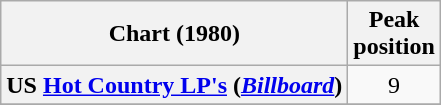<table class="wikitable plainrowheaders" style="text-align:center">
<tr>
<th scope="col">Chart (1980)</th>
<th scope="col">Peak<br>position</th>
</tr>
<tr>
<th scope = "row">US <a href='#'>Hot Country LP's</a> (<em><a href='#'>Billboard</a></em>)</th>
<td>9</td>
</tr>
<tr>
</tr>
</table>
